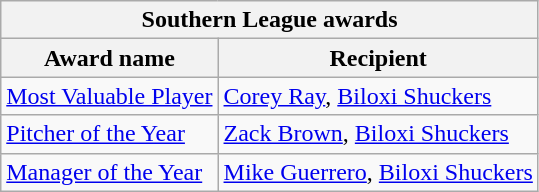<table class="wikitable">
<tr>
<th colspan="2">Southern League awards</th>
</tr>
<tr>
<th>Award name</th>
<th>Recipient</th>
</tr>
<tr>
<td><a href='#'>Most Valuable Player</a></td>
<td><a href='#'>Corey Ray</a>, <a href='#'>Biloxi Shuckers</a></td>
</tr>
<tr>
<td><a href='#'>Pitcher of the Year</a></td>
<td><a href='#'>Zack Brown</a>, <a href='#'>Biloxi Shuckers</a></td>
</tr>
<tr>
<td><a href='#'>Manager of the Year</a></td>
<td><a href='#'>Mike Guerrero</a>, <a href='#'>Biloxi Shuckers</a></td>
</tr>
</table>
